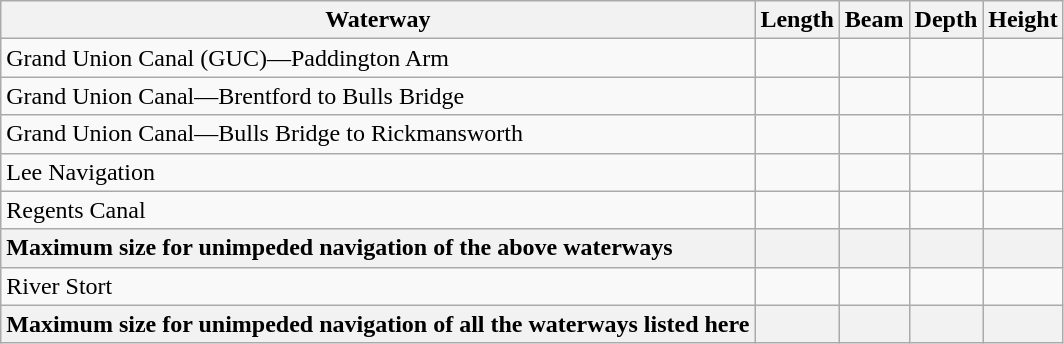<table class=wikitable>
<tr>
<th>Waterway</th>
<th>Length</th>
<th>Beam</th>
<th>Depth</th>
<th>Height</th>
</tr>
<tr>
<td>Grand Union Canal (GUC)—Paddington Arm</td>
<td></td>
<td></td>
<td></td>
<td></td>
</tr>
<tr>
<td>Grand Union Canal—Brentford to Bulls Bridge</td>
<td></td>
<td></td>
<td></td>
<td></td>
</tr>
<tr>
<td>Grand Union Canal—Bulls Bridge to Rickmansworth</td>
<td></td>
<td></td>
<td></td>
<td></td>
</tr>
<tr>
<td>Lee Navigation</td>
<td></td>
<td></td>
<td></td>
<td></td>
</tr>
<tr>
<td>Regents Canal</td>
<td></td>
<td></td>
<td></td>
<td></td>
</tr>
<tr>
<th style="text-align: left;">Maximum size for unimpeded navigation of the above waterways</th>
<th -style="text-align: left;"></th>
<th -style="text-align: left;"></th>
<th -style="text-align: left;"></th>
<th -style="text-align: left;"></th>
</tr>
<tr>
<td>River Stort</td>
<td></td>
<td></td>
<td></td>
<td></td>
</tr>
<tr>
<th -style="text-align: left;">Maximum size for unimpeded navigation of all the waterways listed here</th>
<th -style="text-align: left;"></th>
<th -style="text-align: left;"></th>
<th -style="text-align: left;"></th>
<th -style="text-align: left;"></th>
</tr>
</table>
